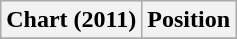<table class="wikitable plainrowheaders" style="text-align:center">
<tr>
<th scope="col">Chart (2011)</th>
<th scope="col">Position</th>
</tr>
<tr>
</tr>
</table>
